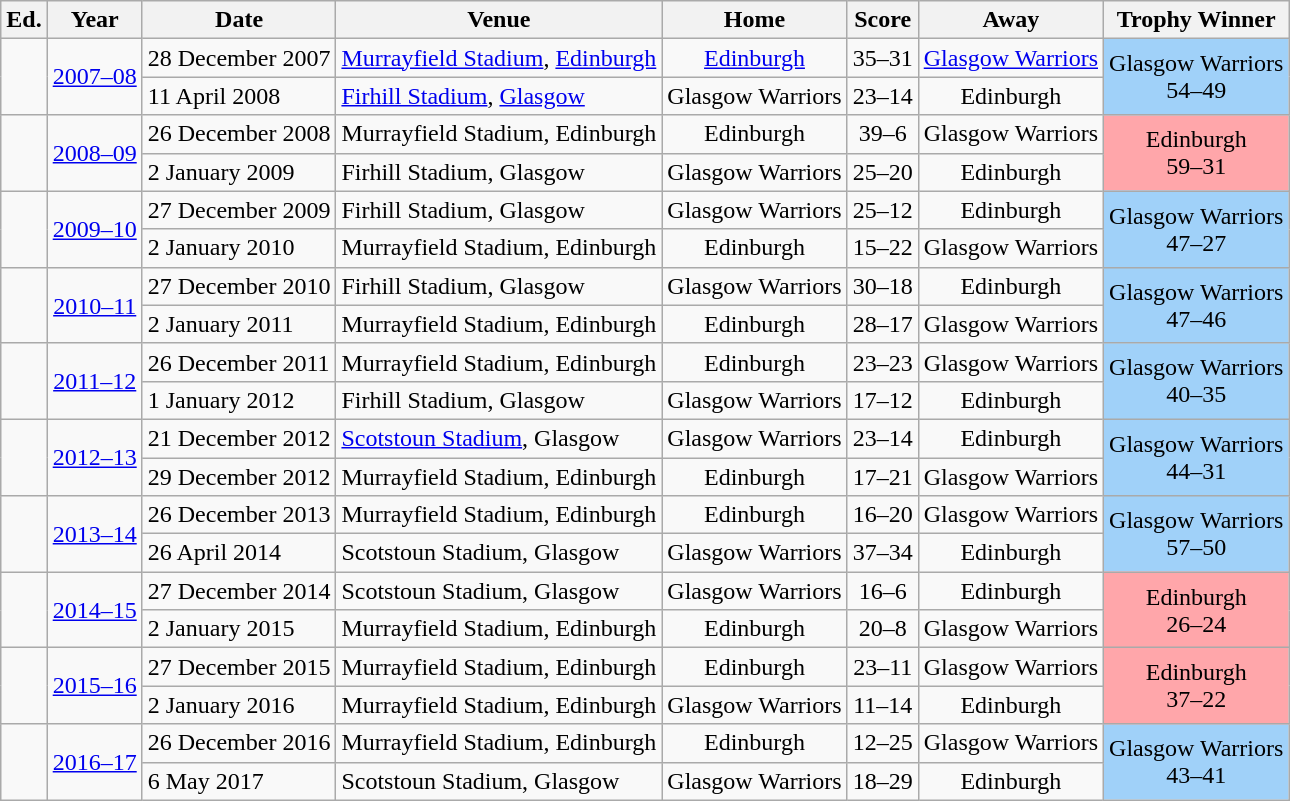<table class="wikitable" style="text-align:center">
<tr>
<th>Ed.</th>
<th>Year</th>
<th>Date</th>
<th>Venue</th>
<th>Home</th>
<th>Score</th>
<th>Away</th>
<th>Trophy Winner<br></th>
</tr>
<tr>
<td rowspan=2></td>
<td rowspan=2><a href='#'>2007–08</a></td>
<td align=left>28 December 2007</td>
<td align=left><a href='#'>Murrayfield Stadium</a>, <a href='#'>Edinburgh</a></td>
<td><a href='#'>Edinburgh</a></td>
<td>35–31</td>
<td><a href='#'>Glasgow Warriors</a></td>
<td rowspan=2 style="text-align:center; background:#A0D1F9;">Glasgow Warriors <br>54–49</td>
</tr>
<tr>
<td align=left>11 April 2008</td>
<td align=left><a href='#'>Firhill Stadium</a>, <a href='#'>Glasgow</a></td>
<td>Glasgow Warriors</td>
<td>23–14</td>
<td>Edinburgh</td>
</tr>
<tr>
<td rowspan=2></td>
<td rowspan=2><a href='#'>2008–09</a></td>
<td align=left>26 December 2008</td>
<td align=left>Murrayfield Stadium, Edinburgh</td>
<td>Edinburgh</td>
<td>39–6</td>
<td>Glasgow Warriors</td>
<td rowspan=2 style="text-align:center; background:#ffa6aa;">Edinburgh <br>59–31</td>
</tr>
<tr>
<td align=left>2 January 2009</td>
<td align=left>Firhill Stadium, Glasgow</td>
<td>Glasgow Warriors</td>
<td>25–20</td>
<td>Edinburgh</td>
</tr>
<tr>
<td rowspan=2></td>
<td rowspan=2><a href='#'>2009–10</a></td>
<td align=left>27 December 2009</td>
<td align=left>Firhill Stadium, Glasgow</td>
<td>Glasgow Warriors</td>
<td>25–12</td>
<td>Edinburgh</td>
<td rowspan=2 style="text-align:center; background:#A0D1F9;">Glasgow Warriors <br>47–27</td>
</tr>
<tr>
<td align=left>2 January 2010</td>
<td align=left>Murrayfield Stadium, Edinburgh</td>
<td>Edinburgh</td>
<td>15–22</td>
<td>Glasgow Warriors</td>
</tr>
<tr>
<td rowspan=2></td>
<td rowspan=2><a href='#'>2010–11</a></td>
<td align=left>27 December 2010</td>
<td align=left>Firhill Stadium, Glasgow</td>
<td>Glasgow Warriors</td>
<td>30–18</td>
<td>Edinburgh</td>
<td rowspan=2 style="text-align:center; background:#A0D1F9;">Glasgow Warriors <br>47–46</td>
</tr>
<tr>
<td align=left>2 January 2011</td>
<td align=left>Murrayfield Stadium, Edinburgh</td>
<td>Edinburgh</td>
<td>28–17</td>
<td>Glasgow Warriors</td>
</tr>
<tr>
<td rowspan=2></td>
<td rowspan=2><a href='#'>2011–12</a></td>
<td align=left>26 December 2011</td>
<td align=left>Murrayfield Stadium, Edinburgh</td>
<td>Edinburgh</td>
<td>23–23</td>
<td>Glasgow Warriors</td>
<td rowspan=2 style="text-align:center; background:#A0D1F9;">Glasgow Warriors <br>40–35</td>
</tr>
<tr>
<td align=left>1 January 2012</td>
<td align=left>Firhill Stadium, Glasgow</td>
<td>Glasgow Warriors</td>
<td>17–12</td>
<td>Edinburgh</td>
</tr>
<tr>
<td rowspan=2></td>
<td rowspan=2><a href='#'>2012–13</a></td>
<td align=left>21 December 2012</td>
<td align=left><a href='#'>Scotstoun Stadium</a>, Glasgow</td>
<td>Glasgow Warriors</td>
<td>23–14</td>
<td>Edinburgh</td>
<td rowspan=2 style="text-align:center; background:#A0D1F9;">Glasgow Warriors <br>44–31</td>
</tr>
<tr>
<td align=left>29 December 2012</td>
<td align=left>Murrayfield Stadium, Edinburgh</td>
<td>Edinburgh</td>
<td>17–21</td>
<td>Glasgow Warriors</td>
</tr>
<tr>
<td rowspan=2></td>
<td rowspan=2><a href='#'>2013–14</a></td>
<td align=left>26 December 2013</td>
<td align=left>Murrayfield Stadium, Edinburgh</td>
<td>Edinburgh</td>
<td>16–20</td>
<td>Glasgow Warriors</td>
<td rowspan=2 style="text-align:center; background:#A0D1F9;">Glasgow Warriors <br>57–50</td>
</tr>
<tr>
<td align=left>26 April 2014</td>
<td align=left>Scotstoun Stadium, Glasgow</td>
<td>Glasgow Warriors</td>
<td>37–34</td>
<td>Edinburgh</td>
</tr>
<tr>
<td rowspan=2></td>
<td rowspan=2><a href='#'>2014–15</a></td>
<td align=left>27 December 2014</td>
<td align=left>Scotstoun Stadium, Glasgow</td>
<td>Glasgow Warriors</td>
<td>16–6</td>
<td>Edinburgh</td>
<td rowspan=2 style="text-align:center; background:#ffa6aa;">Edinburgh <br>26–24</td>
</tr>
<tr>
<td align=left>2 January 2015</td>
<td align=left>Murrayfield Stadium, Edinburgh</td>
<td>Edinburgh</td>
<td>20–8</td>
<td>Glasgow Warriors</td>
</tr>
<tr>
<td rowspan=2></td>
<td rowspan=2><a href='#'>2015–16</a></td>
<td align=left>27 December 2015</td>
<td align=left>Murrayfield Stadium, Edinburgh</td>
<td>Edinburgh</td>
<td>23–11</td>
<td>Glasgow Warriors</td>
<td rowspan=2 style="text-align:center; background:#ffa6aa;">Edinburgh <br>37–22</td>
</tr>
<tr>
<td align=left>2 January 2016</td>
<td align=left>Murrayfield Stadium, Edinburgh</td>
<td>Glasgow Warriors</td>
<td>11–14</td>
<td>Edinburgh</td>
</tr>
<tr>
<td rowspan=2></td>
<td rowspan=2><a href='#'>2016–17</a></td>
<td align=left>26 December 2016</td>
<td align=left>Murrayfield Stadium, Edinburgh</td>
<td>Edinburgh</td>
<td>12–25</td>
<td>Glasgow Warriors</td>
<td rowspan=2 style="text-align:center; background:#A0D1F9;">Glasgow Warriors <br>43–41</td>
</tr>
<tr>
<td align=left>6 May 2017</td>
<td align=left>Scotstoun Stadium, Glasgow</td>
<td>Glasgow Warriors</td>
<td>18–29</td>
<td>Edinburgh</td>
</tr>
</table>
